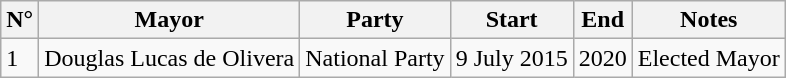<table class=wikitable>
<tr>
<th>N°</th>
<th>Mayor</th>
<th>Party</th>
<th>Start</th>
<th>End</th>
<th>Notes</th>
</tr>
<tr>
<td>1</td>
<td>Douglas Lucas de Olivera</td>
<td>National Party</td>
<td>9 July 2015</td>
<td>2020</td>
<td>Elected Mayor </td>
</tr>
</table>
